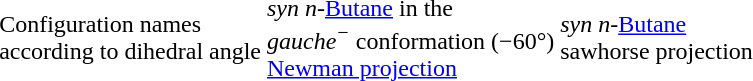<table style="margin: 0 auto;">
<tr>
<td></td>
<td></td>
<td></td>
</tr>
<tr>
<td>Configuration names<br>according to dihedral angle</td>
<td><em>syn</em> <em>n-</em><a href='#'>Butane</a> in the<br><em>gauche<sup>−</sup></em> conformation (−60°)<br> <a href='#'>Newman projection</a></td>
<td><em>syn</em> <em>n-</em><a href='#'>Butane</a><br> sawhorse projection</td>
</tr>
</table>
